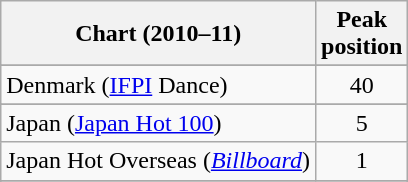<table class="wikitable sortable">
<tr>
<th>Chart (2010–11)</th>
<th>Peak<br>position</th>
</tr>
<tr>
</tr>
<tr>
</tr>
<tr>
</tr>
<tr>
</tr>
<tr>
</tr>
<tr>
</tr>
<tr>
<td>Denmark (<a href='#'>IFPI</a> Dance)</td>
<td style="text-align:center;">40</td>
</tr>
<tr>
</tr>
<tr>
</tr>
<tr>
</tr>
<tr>
<td>Japan (<a href='#'>Japan Hot 100</a>)</td>
<td align="center">5</td>
</tr>
<tr>
<td>Japan Hot Overseas (<em><a href='#'>Billboard</a></em>)</td>
<td align="center">1</td>
</tr>
<tr>
</tr>
<tr>
</tr>
<tr>
</tr>
<tr>
</tr>
<tr>
</tr>
<tr>
</tr>
<tr>
</tr>
<tr>
</tr>
</table>
